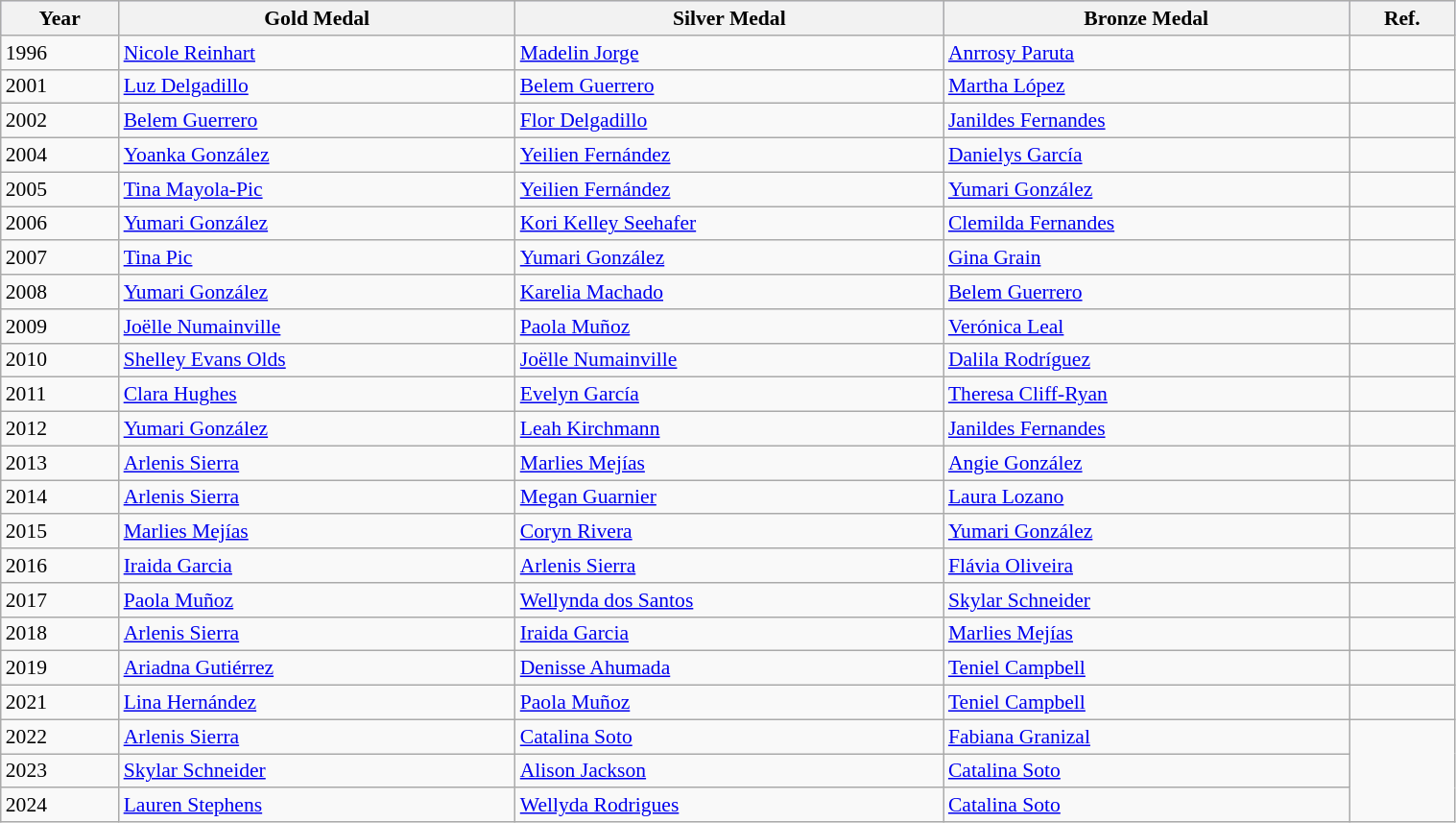<table class="wikitable"  style="font-size:90%; width:80%;">
<tr style="background:#ccf;">
<th>Year</th>
<th> <strong>Gold Medal</strong></th>
<th> <strong>Silver Medal</strong></th>
<th> <strong>Bronze Medal</strong></th>
<th>Ref.</th>
</tr>
<tr>
<td>1996</td>
<td> <a href='#'>Nicole Reinhart</a></td>
<td> <a href='#'>Madelin Jorge</a></td>
<td> <a href='#'>Anrrosy Paruta</a></td>
</tr>
<tr>
<td>2001</td>
<td> <a href='#'>Luz Delgadillo</a></td>
<td> <a href='#'>Belem Guerrero</a></td>
<td> <a href='#'>Martha López</a></td>
<td></td>
</tr>
<tr>
<td>2002</td>
<td> <a href='#'>Belem Guerrero</a></td>
<td> <a href='#'>Flor Delgadillo</a></td>
<td> <a href='#'>Janildes Fernandes</a></td>
<td></td>
</tr>
<tr>
<td>2004</td>
<td> <a href='#'>Yoanka González</a></td>
<td> <a href='#'>Yeilien Fernández</a></td>
<td> <a href='#'>Danielys García</a></td>
<td></td>
</tr>
<tr>
<td>2005</td>
<td> <a href='#'>Tina Mayola-Pic</a></td>
<td> <a href='#'>Yeilien Fernández</a></td>
<td> <a href='#'>Yumari González</a></td>
<td></td>
</tr>
<tr>
<td>2006</td>
<td> <a href='#'>Yumari González</a></td>
<td> <a href='#'>Kori Kelley Seehafer</a></td>
<td> <a href='#'>Clemilda Fernandes</a></td>
<td></td>
</tr>
<tr>
<td>2007</td>
<td> <a href='#'>Tina Pic</a></td>
<td> <a href='#'>Yumari González</a></td>
<td> <a href='#'>Gina Grain</a></td>
<td></td>
</tr>
<tr>
<td>2008</td>
<td> <a href='#'>Yumari González</a></td>
<td> <a href='#'>Karelia Machado</a></td>
<td> <a href='#'>Belem Guerrero</a></td>
<td></td>
</tr>
<tr>
<td>2009</td>
<td> <a href='#'>Joëlle Numainville</a></td>
<td> <a href='#'>Paola Muñoz</a></td>
<td> <a href='#'>Verónica Leal</a></td>
<td></td>
</tr>
<tr>
<td>2010</td>
<td> <a href='#'>Shelley Evans Olds</a></td>
<td> <a href='#'>Joëlle Numainville</a></td>
<td> <a href='#'>Dalila Rodríguez</a></td>
<td></td>
</tr>
<tr>
<td>2011</td>
<td> <a href='#'>Clara Hughes</a></td>
<td> <a href='#'>Evelyn García</a></td>
<td> <a href='#'>Theresa Cliff-Ryan</a></td>
<td></td>
</tr>
<tr>
<td>2012</td>
<td> <a href='#'>Yumari González</a></td>
<td> <a href='#'>Leah Kirchmann</a></td>
<td> <a href='#'>Janildes Fernandes</a></td>
<td></td>
</tr>
<tr>
<td>2013</td>
<td> <a href='#'>Arlenis Sierra</a></td>
<td> <a href='#'>Marlies Mejías</a></td>
<td> <a href='#'>Angie González</a></td>
<td></td>
</tr>
<tr>
<td>2014</td>
<td> <a href='#'>Arlenis Sierra</a></td>
<td> <a href='#'>Megan Guarnier</a></td>
<td> <a href='#'>Laura Lozano</a></td>
<td></td>
</tr>
<tr>
<td>2015</td>
<td> <a href='#'>Marlies Mejías</a></td>
<td> <a href='#'>Coryn Rivera</a></td>
<td> <a href='#'>Yumari González</a></td>
<td></td>
</tr>
<tr>
<td>2016</td>
<td> <a href='#'>Iraida Garcia</a></td>
<td> <a href='#'>Arlenis Sierra</a></td>
<td> <a href='#'>Flávia Oliveira</a></td>
<td></td>
</tr>
<tr>
<td>2017</td>
<td> <a href='#'>Paola Muñoz</a></td>
<td> <a href='#'>Wellynda dos Santos</a></td>
<td> <a href='#'>Skylar Schneider</a></td>
<td></td>
</tr>
<tr>
<td>2018</td>
<td> <a href='#'>Arlenis Sierra</a></td>
<td> <a href='#'>Iraida Garcia</a></td>
<td> <a href='#'>Marlies Mejías</a></td>
<td></td>
</tr>
<tr>
<td>2019</td>
<td> <a href='#'>Ariadna Gutiérrez</a></td>
<td> <a href='#'>Denisse Ahumada</a></td>
<td> <a href='#'>Teniel Campbell</a></td>
<td></td>
</tr>
<tr>
<td>2021</td>
<td> <a href='#'>Lina Hernández</a></td>
<td> <a href='#'>Paola Muñoz</a></td>
<td> <a href='#'>Teniel Campbell</a></td>
<td></td>
</tr>
<tr>
<td>2022</td>
<td> <a href='#'>Arlenis Sierra</a></td>
<td> <a href='#'>Catalina Soto</a></td>
<td> <a href='#'>Fabiana Granizal</a></td>
</tr>
<tr>
<td>2023</td>
<td> <a href='#'>Skylar Schneider</a></td>
<td> <a href='#'>Alison Jackson</a></td>
<td> <a href='#'>Catalina Soto</a></td>
</tr>
<tr>
<td>2024</td>
<td> <a href='#'>Lauren Stephens</a></td>
<td> <a href='#'>Wellyda Rodrigues</a></td>
<td> <a href='#'>Catalina Soto</a></td>
</tr>
</table>
